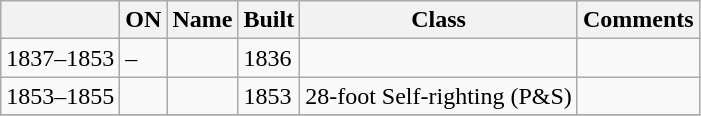<table class="wikitable">
<tr>
<th></th>
<th>ON</th>
<th>Name</th>
<th>Built</th>
<th>Class</th>
<th>Comments</th>
</tr>
<tr>
<td>1837–1853</td>
<td>–</td>
<td></td>
<td>1836</td>
<td></td>
<td></td>
</tr>
<tr>
<td>1853–1855</td>
<td></td>
<td></td>
<td>1853</td>
<td>28-foot Self-righting (P&S)</td>
<td></td>
</tr>
<tr>
</tr>
</table>
